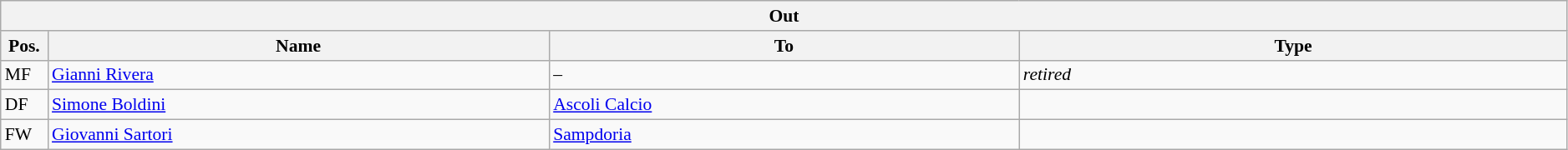<table class="wikitable" style="font-size:90%;width:99%;">
<tr>
<th colspan="4">Out</th>
</tr>
<tr>
<th width=3%>Pos.</th>
<th width=32%>Name</th>
<th width=30%>To</th>
<th width=35%>Type</th>
</tr>
<tr>
<td>MF</td>
<td><a href='#'>Gianni Rivera</a></td>
<td>–</td>
<td><em>retired</em></td>
</tr>
<tr>
<td>DF</td>
<td><a href='#'>Simone Boldini</a></td>
<td><a href='#'>Ascoli Calcio</a></td>
<td></td>
</tr>
<tr>
<td>FW</td>
<td><a href='#'>Giovanni Sartori</a></td>
<td><a href='#'>Sampdoria</a></td>
<td></td>
</tr>
</table>
